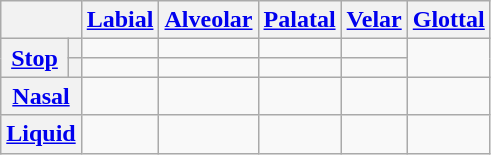<table class="wikitable" style="text-align:center;">
<tr>
<th colspan=2></th>
<th><a href='#'>Labial</a></th>
<th><a href='#'>Alveolar</a></th>
<th><a href='#'>Palatal</a></th>
<th><a href='#'>Velar</a></th>
<th><a href='#'>Glottal</a></th>
</tr>
<tr>
<th rowspan=2><a href='#'>Stop</a></th>
<th></th>
<td> </td>
<td> </td>
<td> </td>
<td> </td>
<td rowspan=2> </td>
</tr>
<tr>
<th></th>
<td> </td>
<td> </td>
<td> </td>
<td> </td>
</tr>
<tr>
<th colspan=2><a href='#'>Nasal</a></th>
<td> </td>
<td> </td>
<td> </td>
<td> </td>
<td></td>
</tr>
<tr>
<th colspan=2><a href='#'>Liquid</a></th>
<td> </td>
<td> </td>
<td> </td>
<td></td>
<td></td>
</tr>
</table>
